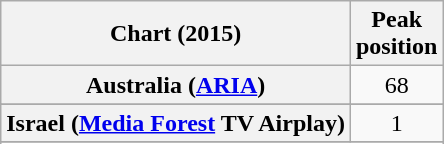<table class="wikitable sortable plainrowheaders" style="text-align:center">
<tr>
<th scope="col">Chart (2015)</th>
<th scope="col">Peak<br>position</th>
</tr>
<tr>
<th scope="row">Australia (<a href='#'>ARIA</a>)</th>
<td>68</td>
</tr>
<tr>
</tr>
<tr>
</tr>
<tr>
</tr>
<tr>
</tr>
<tr>
</tr>
<tr>
</tr>
<tr>
</tr>
<tr>
<th scope="row">Israel (<a href='#'>Media Forest</a> TV Airplay)</th>
<td>1</td>
</tr>
<tr>
</tr>
<tr>
</tr>
<tr>
</tr>
</table>
